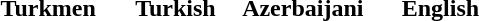<table>
<tr>
<th style="width:24%">Turkmen</th>
<th style="width:24%">Turkish</th>
<th style="width:24%">Azerbaijani</th>
<th style="width:28%">English</th>
</tr>
<tr>
<td><em></em></td>
<td><em></em></td>
<td><em></em></td>
<td></td>
</tr>
<tr>
<td><em></em></td>
<td><em></em></td>
<td><em></em></td>
<td></td>
</tr>
<tr>
<td><em></em></td>
<td><em></em></td>
<td><em></em></td>
<td></td>
</tr>
<tr>
<td><em></em></td>
<td><em></em></td>
<td><em></em></td>
<td></td>
</tr>
<tr>
<td><em></em></td>
<td><em></em></td>
<td><em></em></td>
<td></td>
</tr>
<tr>
<td><em></em></td>
<td><em></em></td>
<td><em></em></td>
<td></td>
</tr>
<tr>
<td><em></em></td>
<td><em></em></td>
<td><em></em></td>
<td></td>
</tr>
<tr>
<td><em></em></td>
<td><em></em></td>
<td><em></em></td>
<td></td>
</tr>
<tr>
<td><em></em></td>
<td><em></em></td>
<td><em></em></td>
<td></td>
</tr>
</table>
